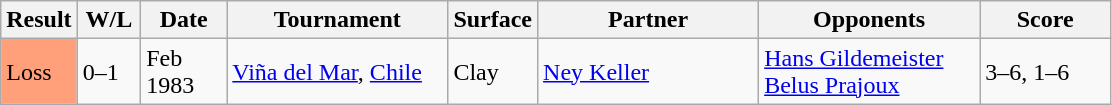<table class="sortable wikitable">
<tr>
<th style="width:40px">Result</th>
<th style="width:35px" class="unsortable">W/L</th>
<th style="width:50px">Date</th>
<th style="width:140px">Tournament</th>
<th style="width:50px">Surface</th>
<th style="width:140px">Partner</th>
<th style="width:140px">Opponents</th>
<th style="width:80px" class="unsortable">Score</th>
</tr>
<tr>
<td style="background:#ffa07a;">Loss</td>
<td>0–1</td>
<td>Feb 1983</td>
<td><a href='#'>Viña del Mar</a>, <a href='#'>Chile</a></td>
<td>Clay</td>
<td> <a href='#'>Ney Keller</a></td>
<td> <a href='#'>Hans Gildemeister</a><br> <a href='#'>Belus Prajoux</a></td>
<td>3–6, 1–6</td>
</tr>
</table>
